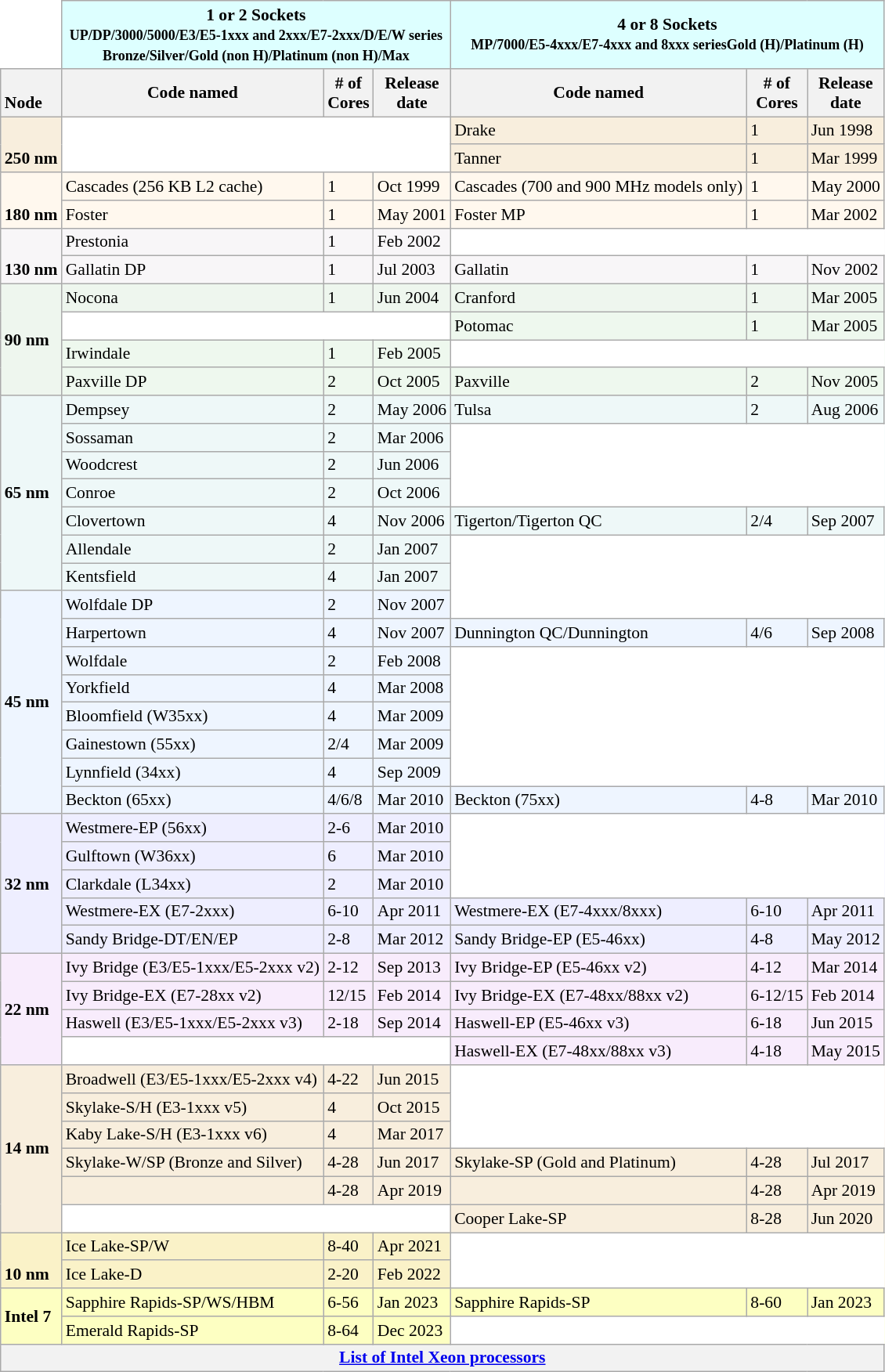<table class="wikitable" style="border:0; font-size:90%; background:white">
<tr>
<th width="10px!" style="background-color: #FFF; border-width:0;"></th>
<th colspan="3" style="background-color:#dff;">1 or 2 Sockets<br><small>UP/DP/3000/5000/E3/E5-1xxx and 2xxx/E7-2xxx/D/E/W series<br>Bronze/Silver/Gold (non H)/Platinum (non H)/Max</small></th>
<th colspan="3" style="background-color:#dff;">4 or 8 Sockets<br><small>MP/7000/E5-4xxx/E7-4xxx and 8xxx series</small><small>Gold (H)/Platinum (H)</small></th>
</tr>
<tr>
<th style="text-align:left; vertical-align: bottom;"><div>Node</div></th>
<th>Code named</th>
<th># of<br>Cores</th>
<th>Release<br>date</th>
<th>Code named</th>
<th># of<br>Cores</th>
<th>Release<br>date</th>
</tr>
<tr --- style="background-color:#F8EEDD;">
<td rowspan="2" style="text-align:left; vertical-align: bottom;"><div><strong>250 nm</strong></div></td>
<td colspan="3" rowspan="2" style="background-color: #FFF;"></td>
<td><abbr>Drake</abbr></td>
<td>1</td>
<td>Jun 1998</td>
</tr>
<tr --- style="background-color:#F8EEDD;">
<td>Tanner</td>
<td>1</td>
<td>Mar 1999</td>
</tr>
<tr --- style="background-color:#FFF8EE;">
<td rowspan="2" style="text-align:left; vertical-align: bottom;"><div><strong>180 nm</strong></div></td>
<td>Cascades (256 KB L2 cache)</td>
<td>1</td>
<td>Oct 1999</td>
<td>Cascades (700 and 900 MHz models only)</td>
<td>1</td>
<td>May 2000</td>
</tr>
<tr --- style="background-color:#FFF8EE;">
<td><abbr>Foster</abbr></td>
<td>1</td>
<td>May 2001</td>
<td><abbr>Foster MP</abbr></td>
<td>1</td>
<td>Mar 2002</td>
</tr>
<tr --- style="background-color:#F8F6F8;">
<td rowspan="2" style="text-align:left; vertical-align: bottom;"><div><strong>130 nm</strong></div></td>
<td>Prestonia</td>
<td>1</td>
<td>Feb 2002</td>
<td colspan="3" style="background-color: #FFF; border-width:0;"></td>
</tr>
<tr --- style="background-color:#F8F6F8;">
<td>Gallatin DP</td>
<td>1</td>
<td>Jul 2003</td>
<td>Gallatin</td>
<td>1</td>
<td>Nov 2002</td>
</tr>
<tr --- style="background-color:#EEF6EE;">
<td rowspan="4" style="text-align:left; vertical-align:center;"><div><strong>90 nm</strong></div></td>
<td><abbr>Nocona</abbr></td>
<td>1</td>
<td>Jun 2004</td>
<td><abbr>Cranford</abbr></td>
<td>1</td>
<td>Mar 2005</td>
</tr>
<tr --- style="background-color:#EEF8EE;">
<td colspan="3" style="background-color: #FFF;"></td>
<td>Potomac</td>
<td>1</td>
<td>Mar 2005</td>
</tr>
<tr --- style="background-color:#EEF8EE;">
<td><abbr>Irwindale</abbr></td>
<td>1</td>
<td>Feb 2005</td>
<td colspan="3" style="background-color: #FFF; border-width:0;"></td>
</tr>
<tr --- style="background-color:#EEF8EE;">
<td>Paxville DP</td>
<td>2</td>
<td>Oct 2005</td>
<td>Paxville</td>
<td>2</td>
<td>Nov 2005</td>
</tr>
<tr --- style="background-color:#EEF8F8;">
<td rowspan="7" style="text-align:left; vertical-align: center;"><div><strong>65 nm</strong></div></td>
<td>Dempsey</td>
<td>2</td>
<td>May 2006</td>
<td>Tulsa</td>
<td>2</td>
<td>Aug 2006</td>
</tr>
<tr --- style="background-color:#EEF8F8;">
<td>Sossaman</td>
<td>2</td>
<td>Mar 2006</td>
<td colspan="3" rowspan="3" style="background-color: #FFF; border-width:0;"></td>
</tr>
<tr --- style="background-color:#EEF8F8;">
<td>Woodcrest</td>
<td>2</td>
<td>Jun 2006</td>
</tr>
<tr --- style="background-color:#EEF8F8;">
<td>Conroe</td>
<td>2</td>
<td>Oct 2006</td>
</tr>
<tr --- style="background-color:#EEF8F8;">
<td>Clovertown</td>
<td>4</td>
<td>Nov 2006</td>
<td>Tigerton/Tigerton QC</td>
<td>2/4</td>
<td>Sep 2007</td>
</tr>
<tr --- style="background-color:#EEF8F8;">
<td>Allendale</td>
<td>2</td>
<td>Jan 2007</td>
<td colspan="3" rowspan="3" style="background-color: #FFF; border-width:0;"></td>
</tr>
<tr --- style="background-color:#EEF8F8;">
<td>Kentsfield</td>
<td>4</td>
<td>Jan 2007</td>
</tr>
<tr --- style="background-color:#EEF5FF;">
<td rowspan="8" style="text-align:left; vertical-align: center;"><div><strong>45 nm</strong></div></td>
<td>Wolfdale DP</td>
<td>2</td>
<td>Nov 2007</td>
</tr>
<tr --- style="background-color:#EEF5FF;">
<td>Harpertown</td>
<td>4</td>
<td>Nov 2007</td>
<td>Dunnington QC/Dunnington</td>
<td>4/6</td>
<td>Sep 2008</td>
</tr>
<tr --- style="background-color:#EEF5FF;">
<td>Wolfdale</td>
<td>2</td>
<td>Feb 2008</td>
<td colspan="3" rowspan="5" style="background-color: #FFF; border-width:0;"></td>
</tr>
<tr --- style="background-color:#EEF5FF;">
<td>Yorkfield</td>
<td>4</td>
<td>Mar 2008</td>
</tr>
<tr --- style="background-color:#EEF5FF;">
<td>Bloomfield (W35xx)</td>
<td>4</td>
<td>Mar 2009</td>
</tr>
<tr --- style="background-color:#EEF5FF;">
<td>Gainestown (55xx)</td>
<td>2/4</td>
<td>Mar 2009</td>
</tr>
<tr --- style="background-color:#EEF5FF;">
<td>Lynnfield (34xx)</td>
<td>4</td>
<td>Sep 2009</td>
</tr>
<tr --- style="background-color:#EEF5FF;">
<td>Beckton (65xx)</td>
<td>4/6/8</td>
<td>Mar 2010</td>
<td>Beckton (75xx)</td>
<td>4-8</td>
<td>Mar 2010</td>
</tr>
<tr --- style="background-color:#EEEEFF;">
<td rowspan="5" style="text-align:left; vertical-align: center;"><div><strong>32 nm</strong></div></td>
<td>Westmere-EP (56xx)</td>
<td>2-6</td>
<td>Mar 2010</td>
<td colspan="3" rowspan="3" style="background-color: #FFF; border-width:0;"></td>
</tr>
<tr --- style="background-color:#EEEEFF;">
<td>Gulftown (W36xx)</td>
<td>6</td>
<td>Mar 2010</td>
</tr>
<tr --- style="background-color:#EEEEFF;">
<td>Clarkdale (L34xx)</td>
<td>2</td>
<td>Mar 2010</td>
</tr>
<tr --- style="background-color:#EEEEFF;">
<td>Westmere-EX (E7-2xxx)</td>
<td>6-10</td>
<td>Apr 2011</td>
<td>Westmere-EX (E7-4xxx/8xxx)</td>
<td>6-10</td>
<td>Apr 2011</td>
</tr>
<tr --- style="background-color:#EEEEFF;">
<td>Sandy Bridge-DT/EN/EP</td>
<td>2-8</td>
<td>Mar 2012</td>
<td>Sandy Bridge-EP (E5-46xx)</td>
<td>4-8</td>
<td>May 2012</td>
</tr>
<tr --- style="background-color:#F8ECFC;">
<td rowspan="4" style="text-align:left; vertical-align:center;"><div><strong>22 nm</strong></div></td>
<td>Ivy Bridge (E3/E5-1xxx/E5-2xxx v2)</td>
<td>2-12</td>
<td>Sep 2013</td>
<td>Ivy Bridge-EP (E5-46xx v2)</td>
<td>4-12</td>
<td>Mar 2014</td>
</tr>
<tr --- style="background-color:#F8ECFC;">
<td>Ivy Bridge-EX (E7-28xx v2)</td>
<td>12/15</td>
<td>Feb 2014</td>
<td>Ivy Bridge-EX (E7-48xx/88xx v2)</td>
<td>6-12/15</td>
<td>Feb 2014</td>
</tr>
<tr --- style="background-color:#F8ECFC;">
<td>Haswell (E3/E5-1xxx/E5-2xxx v3)</td>
<td>2-18</td>
<td>Sep 2014</td>
<td>Haswell-EP (E5-46xx v3)</td>
<td>6-18</td>
<td>Jun 2015</td>
</tr>
<tr --- style="background-color:#F8ECFC;">
<td colspan="3" style="background-color: #FFF;"></td>
<td>Haswell-EX (E7-48xx/88xx v3)</td>
<td>4-18</td>
<td>May 2015</td>
</tr>
<tr --- style="background-color:#F8EEDD;">
<td rowspan="6" style="text-align:left; vertical-align:center;"><div><strong>14 nm</strong></div></td>
<td>Broadwell (E3/E5-1xxx/E5-2xxx v4)</td>
<td>4-22</td>
<td>Jun 2015</td>
<td colspan="3" style="background-color: #FFF; border-width:0;" rowspan="3"></td>
</tr>
<tr --- style="background-color:#F8EEDD;">
<td>Skylake-S/H (E3-1xxx v5)</td>
<td>4</td>
<td>Oct 2015</td>
</tr>
<tr --- style="background-color:#F8EEDD;">
<td>Kaby Lake-S/H (E3-1xxx v6)</td>
<td>4</td>
<td>Mar 2017</td>
</tr>
<tr --- style="background-color:#F8EEDD;">
<td>Skylake-W/SP (Bronze and Silver)</td>
<td>4-28</td>
<td>Jun 2017</td>
<td>Skylake-SP (Gold and Platinum)</td>
<td>4-28</td>
<td>Jul 2017</td>
</tr>
<tr --- style="background-color:#F8EEDD;">
<td></td>
<td>4-28</td>
<td>Apr 2019</td>
<td></td>
<td>4-28</td>
<td>Apr 2019</td>
</tr>
<tr --- style="background-color:#F8EEDD;">
<td colspan="3" style="background-color: #FFF;"></td>
<td>Cooper Lake-SP</td>
<td>8-28</td>
<td>Jun 2020</td>
</tr>
<tr --- style="background-color:#FAF2C8;">
<td rowspan="2" style="text-align:left; vertical-align:bottom;"><div><strong>10 nm</strong></div></td>
<td>Ice Lake-SP/W</td>
<td>8-40</td>
<td>Apr 2021</td>
<td colspan="3" rowspan="2" style="background-color: #FFF; border-width:0;"></td>
</tr>
<tr --- style="background-color:#FAF2C8;">
<td>Ice Lake-D</td>
<td>2-20</td>
<td>Feb 2022</td>
</tr>
<tr --- style="background-color:#FDFFC2;">
<td rowspan="2"><div><strong>Intel 7</strong></div></td>
<td>Sapphire Rapids-SP/WS/HBM</td>
<td>6-56</td>
<td>Jan 2023</td>
<td>Sapphire Rapids-SP</td>
<td>8-60</td>
<td>Jan 2023</td>
</tr>
<tr --- style="background-color:#FDFFC2;">
<td>Emerald Rapids-SP</td>
<td>8-64</td>
<td>Dec 2023</td>
<td colspan="3" style="background-color: #FFF; border-width:0;"></td>
</tr>
<tr --->
<th colspan="7"><a href='#'>List of Intel Xeon processors</a></th>
</tr>
</table>
